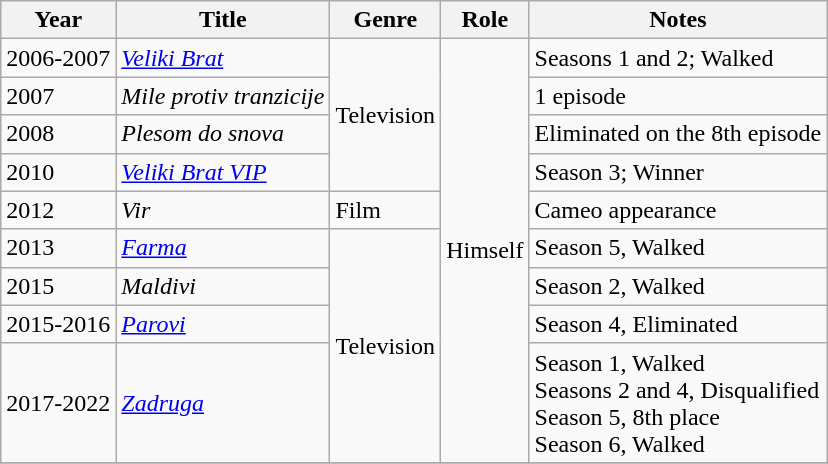<table class="wikitable sortable plainrowheaders">
<tr>
<th>Year</th>
<th>Title</th>
<th>Genre</th>
<th>Role</th>
<th>Notes</th>
</tr>
<tr>
<td>2006-2007</td>
<td><em><a href='#'>Veliki Brat</a></em></td>
<td rowspan="4">Television</td>
<td rowspan="9">Himself</td>
<td>Seasons 1 and 2; Walked</td>
</tr>
<tr>
<td>2007</td>
<td><em>Mile protiv tranzicije</em></td>
<td>1 episode</td>
</tr>
<tr>
<td>2008</td>
<td><em>Plesom do snova</em></td>
<td>Eliminated on the 8th episode</td>
</tr>
<tr>
<td>2010</td>
<td><em><a href='#'>Veliki Brat VIP</a></em></td>
<td>Season 3; Winner</td>
</tr>
<tr>
<td>2012</td>
<td><em>Vir</em></td>
<td>Film</td>
<td>Cameo appearance</td>
</tr>
<tr>
<td>2013</td>
<td><em><a href='#'>Farma</a></em></td>
<td rowspan="4">Television</td>
<td>Season 5, Walked</td>
</tr>
<tr>
<td>2015</td>
<td><em>Maldivi</em></td>
<td>Season 2, Walked</td>
</tr>
<tr>
<td>2015-2016</td>
<td><em><a href='#'>Parovi</a></em></td>
<td>Season 4, Eliminated</td>
</tr>
<tr>
<td>2017-2022</td>
<td><em><a href='#'>Zadruga</a></em></td>
<td>Season 1, Walked<br> Seasons 2 and 4, Disqualified<br> Season 5, 8th place<br> Season 6, Walked</td>
</tr>
<tr>
</tr>
</table>
